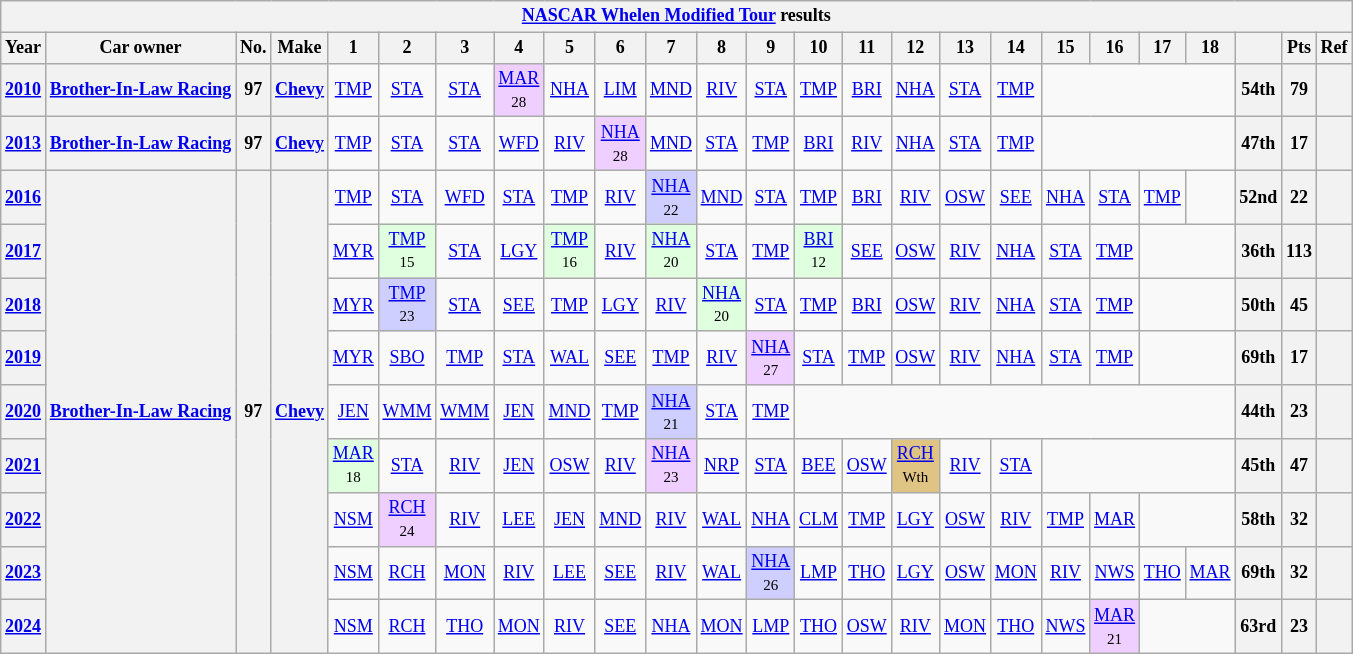<table class="wikitable" style="text-align:center; font-size:75%">
<tr>
<th colspan=25><a href='#'>NASCAR Whelen Modified Tour</a> results</th>
</tr>
<tr>
<th>Year</th>
<th>Car owner</th>
<th>No.</th>
<th>Make</th>
<th>1</th>
<th>2</th>
<th>3</th>
<th>4</th>
<th>5</th>
<th>6</th>
<th>7</th>
<th>8</th>
<th>9</th>
<th>10</th>
<th>11</th>
<th>12</th>
<th>13</th>
<th>14</th>
<th>15</th>
<th>16</th>
<th>17</th>
<th>18</th>
<th></th>
<th>Pts</th>
<th>Ref</th>
</tr>
<tr>
<th><a href='#'>2010</a></th>
<th><a href='#'>Brother-In-Law Racing</a></th>
<th>97</th>
<th><a href='#'>Chevy</a></th>
<td><a href='#'>TMP</a></td>
<td><a href='#'>STA</a></td>
<td><a href='#'>STA</a></td>
<td style="background:#EFCFFF;"><a href='#'>MAR</a><br><small>28</small></td>
<td><a href='#'>NHA</a></td>
<td><a href='#'>LIM</a></td>
<td><a href='#'>MND</a></td>
<td><a href='#'>RIV</a></td>
<td><a href='#'>STA</a></td>
<td><a href='#'>TMP</a></td>
<td><a href='#'>BRI</a></td>
<td><a href='#'>NHA</a></td>
<td><a href='#'>STA</a></td>
<td><a href='#'>TMP</a></td>
<td colspan=4></td>
<th>54th</th>
<th>79</th>
<th></th>
</tr>
<tr>
<th><a href='#'>2013</a></th>
<th><a href='#'>Brother-In-Law Racing</a></th>
<th>97</th>
<th><a href='#'>Chevy</a></th>
<td><a href='#'>TMP</a></td>
<td><a href='#'>STA</a></td>
<td><a href='#'>STA</a></td>
<td><a href='#'>WFD</a></td>
<td><a href='#'>RIV</a></td>
<td style="background:#EFCFFF;"><a href='#'>NHA</a><br><small>28</small></td>
<td><a href='#'>MND</a></td>
<td><a href='#'>STA</a></td>
<td><a href='#'>TMP</a></td>
<td><a href='#'>BRI</a></td>
<td><a href='#'>RIV</a></td>
<td><a href='#'>NHA</a></td>
<td><a href='#'>STA</a></td>
<td><a href='#'>TMP</a></td>
<td colspan=4></td>
<th>47th</th>
<th>17</th>
<th></th>
</tr>
<tr>
<th><a href='#'>2016</a></th>
<th rowspan=9><a href='#'>Brother-In-Law Racing</a></th>
<th rowspan=9>97</th>
<th rowspan=9><a href='#'>Chevy</a></th>
<td><a href='#'>TMP</a></td>
<td><a href='#'>STA</a></td>
<td><a href='#'>WFD</a></td>
<td><a href='#'>STA</a></td>
<td><a href='#'>TMP</a></td>
<td><a href='#'>RIV</a></td>
<td style="background:#CFCFFF;"><a href='#'>NHA</a><br><small>22</small></td>
<td><a href='#'>MND</a></td>
<td><a href='#'>STA</a></td>
<td><a href='#'>TMP</a></td>
<td><a href='#'>BRI</a></td>
<td><a href='#'>RIV</a></td>
<td><a href='#'>OSW</a></td>
<td><a href='#'>SEE</a></td>
<td><a href='#'>NHA</a></td>
<td><a href='#'>STA</a></td>
<td><a href='#'>TMP</a></td>
<td></td>
<th>52nd</th>
<th>22</th>
<th></th>
</tr>
<tr>
<th><a href='#'>2017</a></th>
<td><a href='#'>MYR</a></td>
<td style="background:#DFFFDF;"><a href='#'>TMP</a><br><small>15</small></td>
<td><a href='#'>STA</a></td>
<td><a href='#'>LGY</a></td>
<td style="background:#DFFFDF;"><a href='#'>TMP</a><br><small>16</small></td>
<td><a href='#'>RIV</a></td>
<td style="background:#DFFFDF;"><a href='#'>NHA</a><br><small>20</small></td>
<td><a href='#'>STA</a></td>
<td><a href='#'>TMP</a></td>
<td style="background:#DFFFDF;"><a href='#'>BRI</a><br><small>12</small></td>
<td><a href='#'>SEE</a></td>
<td><a href='#'>OSW</a></td>
<td><a href='#'>RIV</a></td>
<td><a href='#'>NHA</a></td>
<td><a href='#'>STA</a></td>
<td><a href='#'>TMP</a></td>
<td colspan=2></td>
<th>36th</th>
<th>113</th>
<th></th>
</tr>
<tr>
<th><a href='#'>2018</a></th>
<td><a href='#'>MYR</a></td>
<td style="background:#CFCFFF;"><a href='#'>TMP</a><br><small>23</small></td>
<td><a href='#'>STA</a></td>
<td><a href='#'>SEE</a></td>
<td><a href='#'>TMP</a></td>
<td><a href='#'>LGY</a></td>
<td><a href='#'>RIV</a></td>
<td style="background:#DFFFDF;"><a href='#'>NHA</a><br><small>20</small></td>
<td><a href='#'>STA</a></td>
<td><a href='#'>TMP</a></td>
<td><a href='#'>BRI</a></td>
<td><a href='#'>OSW</a></td>
<td><a href='#'>RIV</a></td>
<td><a href='#'>NHA</a></td>
<td><a href='#'>STA</a></td>
<td><a href='#'>TMP</a></td>
<td colspan=2></td>
<th>50th</th>
<th>45</th>
<th></th>
</tr>
<tr>
<th><a href='#'>2019</a></th>
<td><a href='#'>MYR</a></td>
<td><a href='#'>SBO</a></td>
<td><a href='#'>TMP</a></td>
<td><a href='#'>STA</a></td>
<td><a href='#'>WAL</a></td>
<td><a href='#'>SEE</a></td>
<td><a href='#'>TMP</a></td>
<td><a href='#'>RIV</a></td>
<td style="background:#EFCFFF;"><a href='#'>NHA</a><br><small>27</small></td>
<td><a href='#'>STA</a></td>
<td><a href='#'>TMP</a></td>
<td><a href='#'>OSW</a></td>
<td><a href='#'>RIV</a></td>
<td><a href='#'>NHA</a></td>
<td><a href='#'>STA</a></td>
<td><a href='#'>TMP</a></td>
<td colspan=2></td>
<th>69th</th>
<th>17</th>
<th></th>
</tr>
<tr>
<th><a href='#'>2020</a></th>
<td><a href='#'>JEN</a></td>
<td><a href='#'>WMM</a></td>
<td><a href='#'>WMM</a></td>
<td><a href='#'>JEN</a></td>
<td><a href='#'>MND</a></td>
<td><a href='#'>TMP</a></td>
<td style="background:#CFCFFF;"><a href='#'>NHA</a><br><small>21</small></td>
<td><a href='#'>STA</a></td>
<td><a href='#'>TMP</a></td>
<td colspan=9></td>
<th>44th</th>
<th>23</th>
<th></th>
</tr>
<tr>
<th><a href='#'>2021</a></th>
<td style="background:#DFFFDF;"><a href='#'>MAR</a><br><small>18</small></td>
<td><a href='#'>STA</a></td>
<td><a href='#'>RIV</a></td>
<td><a href='#'>JEN</a></td>
<td><a href='#'>OSW</a></td>
<td><a href='#'>RIV</a></td>
<td style="background:#EFCFFF;"><a href='#'>NHA</a><br><small>23</small></td>
<td><a href='#'>NRP</a></td>
<td><a href='#'>STA</a></td>
<td><a href='#'>BEE</a></td>
<td><a href='#'>OSW</a></td>
<td style="background:#DFC484;"><a href='#'>RCH</a><br><small>Wth</small></td>
<td><a href='#'>RIV</a></td>
<td><a href='#'>STA</a></td>
<td colspan=4></td>
<th>45th</th>
<th>47</th>
<th></th>
</tr>
<tr>
<th><a href='#'>2022</a></th>
<td><a href='#'>NSM</a></td>
<td style="background:#EFCFFF;"><a href='#'>RCH</a><br><small>24</small></td>
<td><a href='#'>RIV</a></td>
<td><a href='#'>LEE</a></td>
<td><a href='#'>JEN</a></td>
<td><a href='#'>MND</a></td>
<td><a href='#'>RIV</a></td>
<td><a href='#'>WAL</a></td>
<td><a href='#'>NHA</a></td>
<td><a href='#'>CLM</a></td>
<td><a href='#'>TMP</a></td>
<td><a href='#'>LGY</a></td>
<td><a href='#'>OSW</a></td>
<td><a href='#'>RIV</a></td>
<td><a href='#'>TMP</a></td>
<td><a href='#'>MAR</a></td>
<td colspan=2></td>
<th>58th</th>
<th>32</th>
<th></th>
</tr>
<tr>
<th><a href='#'>2023</a></th>
<td><a href='#'>NSM</a></td>
<td><a href='#'>RCH</a></td>
<td><a href='#'>MON</a></td>
<td><a href='#'>RIV</a></td>
<td><a href='#'>LEE</a></td>
<td><a href='#'>SEE</a></td>
<td><a href='#'>RIV</a></td>
<td><a href='#'>WAL</a></td>
<td style="background:#CFCFFF;"><a href='#'>NHA</a><br><small>26</small></td>
<td><a href='#'>LMP</a></td>
<td><a href='#'>THO</a></td>
<td><a href='#'>LGY</a></td>
<td><a href='#'>OSW</a></td>
<td><a href='#'>MON</a></td>
<td><a href='#'>RIV</a></td>
<td><a href='#'>NWS</a></td>
<td><a href='#'>THO</a></td>
<td><a href='#'>MAR</a></td>
<th>69th</th>
<th>32</th>
<th></th>
</tr>
<tr>
<th><a href='#'>2024</a></th>
<td><a href='#'>NSM</a></td>
<td><a href='#'>RCH</a></td>
<td><a href='#'>THO</a></td>
<td><a href='#'>MON</a></td>
<td><a href='#'>RIV</a></td>
<td><a href='#'>SEE</a></td>
<td><a href='#'>NHA</a></td>
<td><a href='#'>MON</a></td>
<td><a href='#'>LMP</a></td>
<td><a href='#'>THO</a></td>
<td><a href='#'>OSW</a></td>
<td><a href='#'>RIV</a></td>
<td><a href='#'>MON</a></td>
<td><a href='#'>THO</a></td>
<td><a href='#'>NWS</a></td>
<td style="background:#EFCFFF;"><a href='#'>MAR</a><br><small>21</small></td>
<td colspan=2></td>
<th>63rd</th>
<th>23</th>
<th></th>
</tr>
</table>
